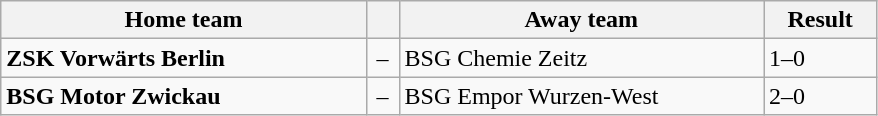<table class="wikitable" style="width:585px;" border="1">
<tr>
<th style="width:250px;" align="left">Home team</th>
<th style="width:15px;"></th>
<th style="width:250px;" align="left">Away team</th>
<th style="width:70px;" align="center;">Result</th>
</tr>
<tr>
<td><strong>ZSK Vorwärts Berlin</strong></td>
<td align="center">–</td>
<td>BSG Chemie Zeitz</td>
<td>1–0</td>
</tr>
<tr>
<td><strong>BSG Motor Zwickau</strong></td>
<td align="center">–</td>
<td>BSG Empor Wurzen-West</td>
<td>2–0</td>
</tr>
</table>
